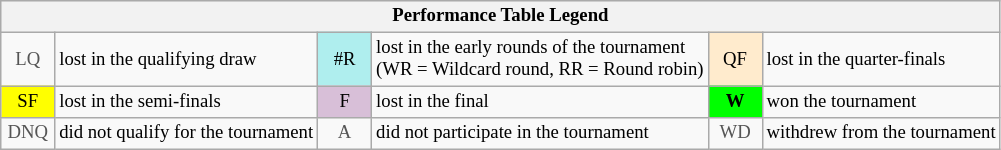<table class="wikitable" style="font-size:78%;">
<tr bgcolor="#efefef">
<th colspan="6">Performance Table Legend</th>
</tr>
<tr>
<td align="center" style="color:#555555;" width="30">LQ</td>
<td>lost in the qualifying draw</td>
<td align="center" style="background:#afeeee;">#R</td>
<td>lost in the early rounds of the tournament<br>(WR = Wildcard round, RR = Round robin)</td>
<td align="center" style="background:#ffebcd;">QF</td>
<td>lost in the quarter-finals</td>
</tr>
<tr>
<td align="center" style="background:yellow;">SF</td>
<td>lost in the semi-finals</td>
<td align="center" style="background:#D8BFD8;">F</td>
<td>lost in the final</td>
<td align="center" style="background:#00ff00;"><strong>W</strong></td>
<td>won the tournament</td>
</tr>
<tr>
<td align="center" style="color:#555555;" width="30">DNQ</td>
<td>did not qualify for the tournament</td>
<td align="center" style="color:#555555;" width="30">A</td>
<td>did not participate in the tournament</td>
<td align="center" style="color:#555555;" width="30">WD</td>
<td>withdrew from the tournament</td>
</tr>
</table>
